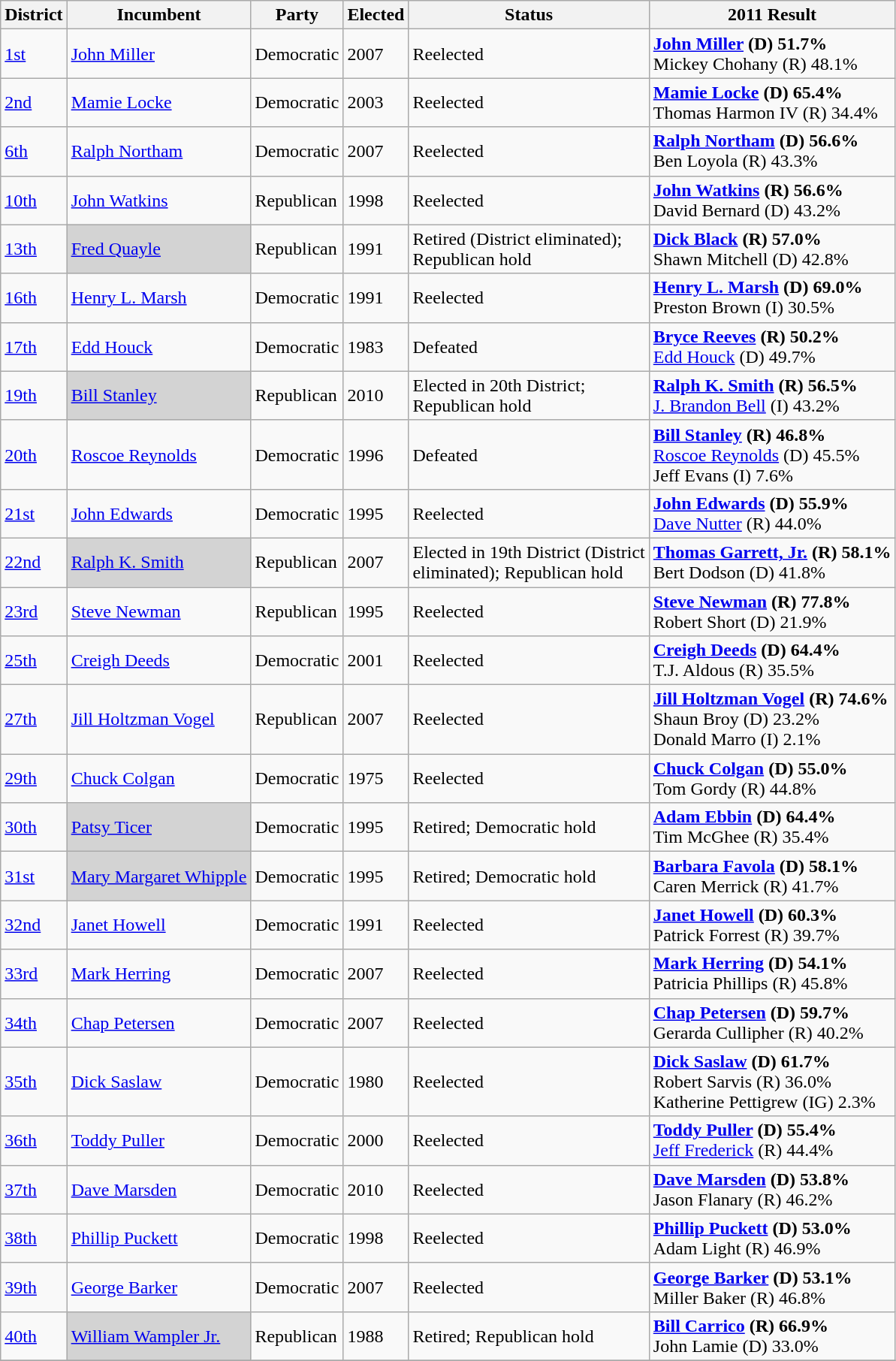<table class=wikitable>
<tr>
<th>District</th>
<th>Incumbent</th>
<th>Party</th>
<th>Elected</th>
<th>Status</th>
<th>2011 Result</th>
</tr>
<tr>
<td><a href='#'>1st</a></td>
<td><a href='#'>John Miller</a></td>
<td>Democratic</td>
<td>2007</td>
<td>Reelected</td>
<td><strong><a href='#'>John Miller</a> (D) 51.7%</strong><br>Mickey Chohany (R) 48.1%</td>
</tr>
<tr>
<td><a href='#'>2nd</a></td>
<td><a href='#'>Mamie Locke</a></td>
<td>Democratic</td>
<td>2003</td>
<td>Reelected</td>
<td><strong><a href='#'>Mamie Locke</a> (D) 65.4%</strong><br>Thomas Harmon IV (R) 34.4%</td>
</tr>
<tr>
<td><a href='#'>6th</a></td>
<td><a href='#'>Ralph Northam</a></td>
<td>Democratic</td>
<td>2007</td>
<td>Reelected</td>
<td><strong><a href='#'>Ralph Northam</a> (D) 56.6%</strong><br>Ben Loyola (R) 43.3%</td>
</tr>
<tr>
<td><a href='#'>10th</a></td>
<td><a href='#'>John Watkins</a></td>
<td>Republican</td>
<td>1998</td>
<td>Reelected</td>
<td><strong><a href='#'>John Watkins</a> (R)  56.6%</strong><br>David Bernard (D) 43.2%</td>
</tr>
<tr>
<td><a href='#'>13th</a></td>
<td bgcolor = "lightgrey"><a href='#'>Fred Quayle</a></td>
<td>Republican</td>
<td>1991</td>
<td>Retired (District eliminated);<br>Republican hold</td>
<td><strong><a href='#'>Dick Black</a> (R) 57.0%</strong><br>Shawn Mitchell (D) 42.8%</td>
</tr>
<tr>
<td><a href='#'>16th</a></td>
<td><a href='#'>Henry L. Marsh</a></td>
<td>Democratic</td>
<td>1991</td>
<td>Reelected</td>
<td><strong><a href='#'>Henry L. Marsh</a> (D) 69.0%</strong><br>Preston Brown (I) 30.5%</td>
</tr>
<tr>
<td><a href='#'>17th</a></td>
<td><a href='#'>Edd Houck</a></td>
<td>Democratic</td>
<td>1983</td>
<td>Defeated</td>
<td><strong><a href='#'>Bryce Reeves</a> (R) 50.2%</strong><br><a href='#'>Edd Houck</a> (D) 49.7%</td>
</tr>
<tr>
<td><a href='#'>19th</a></td>
<td bgcolor = "lightgrey"><a href='#'>Bill Stanley</a></td>
<td>Republican</td>
<td>2010</td>
<td>Elected in 20th District;<br>Republican hold</td>
<td><strong><a href='#'>Ralph K. Smith</a> (R) 56.5%</strong><br><a href='#'>J. Brandon Bell</a> (I) 43.2%</td>
</tr>
<tr>
<td><a href='#'>20th</a></td>
<td><a href='#'>Roscoe Reynolds</a></td>
<td>Democratic</td>
<td>1996</td>
<td>Defeated</td>
<td><strong><a href='#'>Bill Stanley</a> (R) 46.8%</strong><br><a href='#'>Roscoe Reynolds</a> (D) 45.5%<br>Jeff Evans (I) 7.6%</td>
</tr>
<tr>
<td><a href='#'>21st</a></td>
<td><a href='#'>John Edwards</a></td>
<td>Democratic</td>
<td>1995</td>
<td>Reelected</td>
<td><strong><a href='#'>John Edwards</a> (D) 55.9%</strong><br><a href='#'>Dave Nutter</a> (R) 44.0%</td>
</tr>
<tr>
<td><a href='#'>22nd</a></td>
<td bgcolor = "lightgrey"><a href='#'>Ralph K. Smith</a></td>
<td>Republican</td>
<td>2007</td>
<td>Elected in 19th District (District <br>eliminated); Republican hold</td>
<td><strong><a href='#'>Thomas Garrett, Jr.</a> (R) 58.1%</strong><br>Bert Dodson (D) 41.8%</td>
</tr>
<tr>
<td><a href='#'>23rd</a></td>
<td><a href='#'>Steve Newman</a></td>
<td>Republican</td>
<td>1995</td>
<td>Reelected</td>
<td><strong><a href='#'>Steve Newman</a> (R) 77.8%</strong><br>Robert Short (D) 21.9%</td>
</tr>
<tr>
<td><a href='#'>25th</a></td>
<td><a href='#'>Creigh Deeds</a></td>
<td>Democratic</td>
<td>2001</td>
<td>Reelected</td>
<td><strong><a href='#'>Creigh Deeds</a> (D) 64.4%</strong><br>T.J. Aldous (R) 35.5%</td>
</tr>
<tr>
<td><a href='#'>27th</a></td>
<td><a href='#'>Jill Holtzman Vogel</a></td>
<td>Republican</td>
<td>2007</td>
<td>Reelected</td>
<td><strong><a href='#'>Jill Holtzman Vogel</a> (R) 74.6%</strong><br>Shaun Broy (D) 23.2%<br>Donald Marro (I) 2.1%</td>
</tr>
<tr>
<td><a href='#'>29th</a></td>
<td><a href='#'>Chuck Colgan</a></td>
<td>Democratic</td>
<td>1975</td>
<td>Reelected</td>
<td><strong><a href='#'>Chuck Colgan</a> (D) 55.0%</strong><br>Tom Gordy (R) 44.8%</td>
</tr>
<tr>
<td><a href='#'>30th</a></td>
<td bgcolor = "lightgrey"><a href='#'>Patsy Ticer</a></td>
<td>Democratic</td>
<td>1995</td>
<td>Retired; Democratic hold</td>
<td><strong><a href='#'>Adam Ebbin</a> (D) 64.4%</strong><br>Tim McGhee (R) 35.4%</td>
</tr>
<tr>
<td><a href='#'>31st</a></td>
<td bgcolor = "lightgrey"><a href='#'>Mary Margaret Whipple</a></td>
<td>Democratic</td>
<td>1995</td>
<td>Retired; Democratic hold</td>
<td><strong><a href='#'>Barbara Favola</a> (D) 58.1%</strong><br>Caren Merrick (R) 41.7%</td>
</tr>
<tr>
<td><a href='#'>32nd</a></td>
<td><a href='#'>Janet Howell</a></td>
<td>Democratic</td>
<td>1991</td>
<td>Reelected</td>
<td><strong><a href='#'>Janet Howell</a> (D) 60.3%</strong><br>Patrick Forrest (R) 39.7%</td>
</tr>
<tr>
<td><a href='#'>33rd</a></td>
<td><a href='#'>Mark Herring</a></td>
<td>Democratic</td>
<td>2007</td>
<td>Reelected</td>
<td><strong><a href='#'>Mark Herring</a> (D) 54.1%</strong><br>Patricia Phillips (R) 45.8%</td>
</tr>
<tr>
<td><a href='#'>34th</a></td>
<td><a href='#'>Chap Petersen</a></td>
<td>Democratic</td>
<td>2007</td>
<td>Reelected</td>
<td><strong><a href='#'>Chap Petersen</a> (D) 59.7%</strong><br>Gerarda Cullipher (R) 40.2%</td>
</tr>
<tr>
<td><a href='#'>35th</a></td>
<td><a href='#'>Dick Saslaw</a></td>
<td>Democratic</td>
<td>1980</td>
<td>Reelected</td>
<td><strong><a href='#'>Dick Saslaw</a> (D) 61.7%</strong><br>Robert Sarvis (R) 36.0%<br>Katherine Pettigrew (IG) 2.3%</td>
</tr>
<tr>
<td><a href='#'>36th</a></td>
<td><a href='#'>Toddy Puller</a></td>
<td>Democratic</td>
<td>2000</td>
<td>Reelected</td>
<td><strong><a href='#'>Toddy Puller</a> (D) 55.4%</strong><br><a href='#'>Jeff Frederick</a> (R) 44.4%</td>
</tr>
<tr>
<td><a href='#'>37th</a></td>
<td><a href='#'>Dave Marsden</a></td>
<td>Democratic</td>
<td>2010</td>
<td>Reelected</td>
<td><strong><a href='#'>Dave Marsden</a> (D) 53.8%</strong><br>Jason Flanary (R) 46.2%</td>
</tr>
<tr>
<td><a href='#'>38th</a></td>
<td><a href='#'>Phillip Puckett</a></td>
<td>Democratic</td>
<td>1998</td>
<td>Reelected</td>
<td><strong><a href='#'>Phillip Puckett</a> (D) 53.0%</strong><br>Adam Light (R) 46.9%</td>
</tr>
<tr>
<td><a href='#'>39th</a></td>
<td><a href='#'>George Barker</a></td>
<td>Democratic</td>
<td>2007</td>
<td>Reelected</td>
<td><strong><a href='#'>George Barker</a> (D) 53.1%</strong><br>Miller Baker (R) 46.8%</td>
</tr>
<tr>
<td><a href='#'>40th</a></td>
<td bgcolor = "lightgrey"><a href='#'>William Wampler Jr.</a></td>
<td>Republican</td>
<td>1988</td>
<td>Retired; Republican hold</td>
<td><strong><a href='#'>Bill Carrico</a> (R) 66.9%</strong><br>John Lamie (D) 33.0%</td>
</tr>
<tr>
</tr>
</table>
